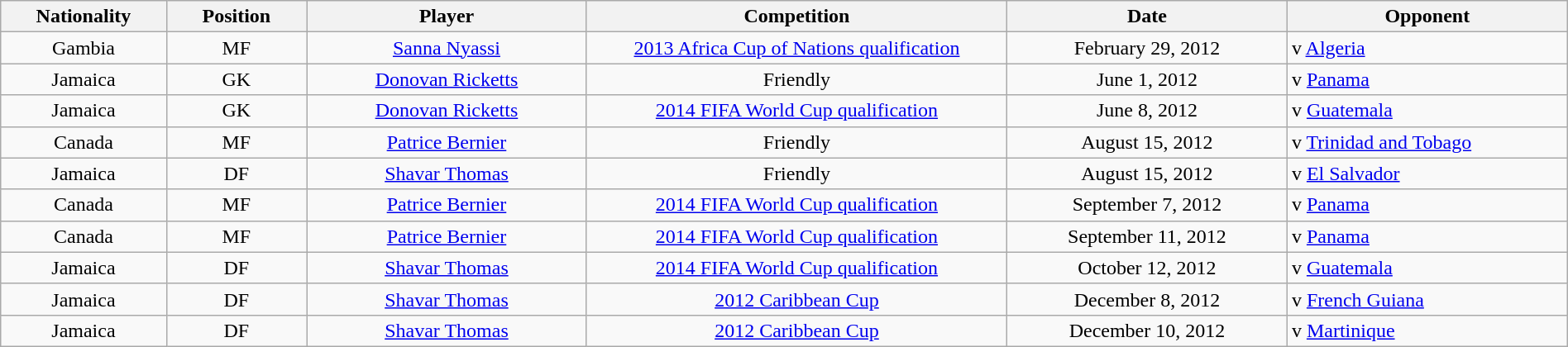<table class="wikitable" style="width:100%;">
<tr>
<th width=5%>Nationality</th>
<th width=5%>Position</th>
<th width=10%>Player</th>
<th width=15%>Competition</th>
<th width=10%>Date</th>
<th width=10%>Opponent</th>
</tr>
<tr>
<td align=center> Gambia</td>
<td align=center>MF</td>
<td align=center><a href='#'>Sanna Nyassi</a></td>
<td align=center><a href='#'>2013 Africa Cup of Nations qualification</a></td>
<td align=center>February 29, 2012</td>
<td>v <a href='#'>Algeria</a></td>
</tr>
<tr>
<td align=center> Jamaica</td>
<td align=center>GK</td>
<td align=center><a href='#'>Donovan Ricketts</a></td>
<td align=center>Friendly</td>
<td align=center>June 1, 2012</td>
<td>v <a href='#'>Panama</a></td>
</tr>
<tr>
<td align=center> Jamaica</td>
<td align=center>GK</td>
<td align=center><a href='#'>Donovan Ricketts</a></td>
<td align=center><a href='#'>2014 FIFA World Cup qualification</a></td>
<td align=center>June 8, 2012</td>
<td>v <a href='#'>Guatemala</a></td>
</tr>
<tr>
<td align=center> Canada</td>
<td align=center>MF</td>
<td align=center><a href='#'>Patrice Bernier</a></td>
<td align=center>Friendly</td>
<td align=center>August 15, 2012</td>
<td>v <a href='#'>Trinidad and Tobago</a></td>
</tr>
<tr>
<td align=center> Jamaica</td>
<td align=center>DF</td>
<td align=center><a href='#'>Shavar Thomas</a></td>
<td align=center>Friendly</td>
<td align=center>August 15, 2012</td>
<td>v <a href='#'>El Salvador</a></td>
</tr>
<tr>
<td align=center> Canada</td>
<td align=center>MF</td>
<td align=center><a href='#'>Patrice Bernier</a></td>
<td align=center><a href='#'>2014 FIFA World Cup qualification</a></td>
<td align=center>September 7, 2012</td>
<td>v <a href='#'>Panama</a></td>
</tr>
<tr>
<td align=center> Canada</td>
<td align=center>MF</td>
<td align=center><a href='#'>Patrice Bernier</a></td>
<td align=center><a href='#'>2014 FIFA World Cup qualification</a></td>
<td align=center>September 11, 2012</td>
<td>v <a href='#'>Panama</a></td>
</tr>
<tr>
<td align=center> Jamaica</td>
<td align=center>DF</td>
<td align=center><a href='#'>Shavar Thomas</a></td>
<td align=center><a href='#'>2014 FIFA World Cup qualification</a></td>
<td align=center>October 12, 2012</td>
<td>v <a href='#'>Guatemala</a></td>
</tr>
<tr>
<td align=center> Jamaica</td>
<td align=center>DF</td>
<td align=center><a href='#'>Shavar Thomas</a></td>
<td align=center><a href='#'>2012 Caribbean Cup</a></td>
<td align=center>December 8, 2012</td>
<td>v <a href='#'>French Guiana</a></td>
</tr>
<tr>
<td align=center> Jamaica</td>
<td align=center>DF</td>
<td align=center><a href='#'>Shavar Thomas</a></td>
<td align=center><a href='#'>2012 Caribbean Cup</a></td>
<td align=center>December 10, 2012</td>
<td>v <a href='#'>Martinique</a></td>
</tr>
</table>
